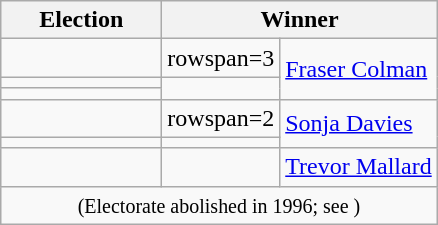<table class=wikitable>
<tr>
<th width=100>Election</th>
<th width=175 colspan=2>Winner</th>
</tr>
<tr>
<td></td>
<td>rowspan=3 </td>
<td rowspan=3><a href='#'>Fraser Colman</a></td>
</tr>
<tr>
<td></td>
</tr>
<tr>
<td></td>
</tr>
<tr>
<td></td>
<td>rowspan=2 </td>
<td rowspan=2><a href='#'>Sonja Davies</a></td>
</tr>
<tr>
<td></td>
</tr>
<tr>
<td></td>
<td></td>
<td><a href='#'>Trevor Mallard</a></td>
</tr>
<tr>
<td colspan=3 align=center><small>(Electorate abolished in 1996; see )</small></td>
</tr>
</table>
